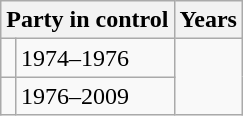<table class="wikitable">
<tr>
<th colspan="2">Party in control</th>
<th>Years</th>
</tr>
<tr>
<td></td>
<td>1974–1976</td>
</tr>
<tr>
<td></td>
<td>1976–2009</td>
</tr>
</table>
